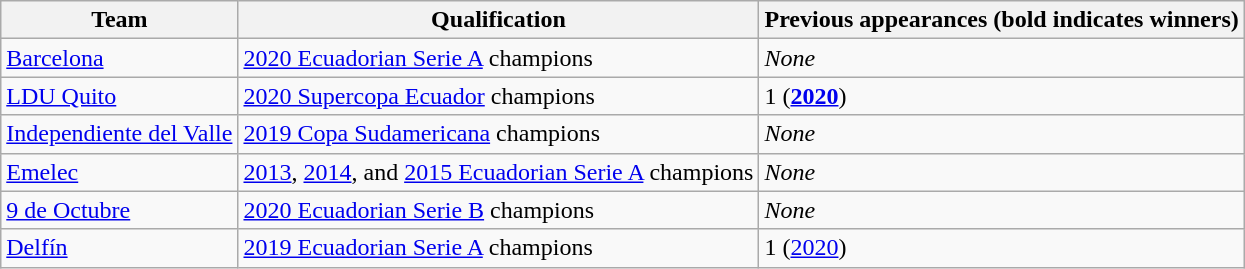<table class="wikitable">
<tr>
<th>Team</th>
<th>Qualification</th>
<th>Previous appearances (bold indicates winners)</th>
</tr>
<tr>
<td><a href='#'>Barcelona</a></td>
<td><a href='#'>2020 Ecuadorian Serie A</a> champions</td>
<td><em>None</em></td>
</tr>
<tr>
<td><a href='#'>LDU Quito</a></td>
<td><a href='#'>2020 Supercopa Ecuador</a> champions</td>
<td>1 (<strong><a href='#'>2020</a></strong>)</td>
</tr>
<tr>
<td><a href='#'>Independiente del Valle</a></td>
<td><a href='#'>2019 Copa Sudamericana</a> champions</td>
<td><em>None</em></td>
</tr>
<tr>
<td><a href='#'>Emelec</a></td>
<td><a href='#'>2013</a>, <a href='#'>2014</a>, and <a href='#'>2015 Ecuadorian Serie A</a> champions</td>
<td><em>None</em></td>
</tr>
<tr>
<td><a href='#'>9 de Octubre</a></td>
<td><a href='#'>2020 Ecuadorian Serie B</a> champions</td>
<td><em>None</em></td>
</tr>
<tr>
<td><a href='#'>Delfín</a></td>
<td><a href='#'>2019 Ecuadorian Serie A</a> champions</td>
<td>1 (<a href='#'>2020</a>)</td>
</tr>
</table>
